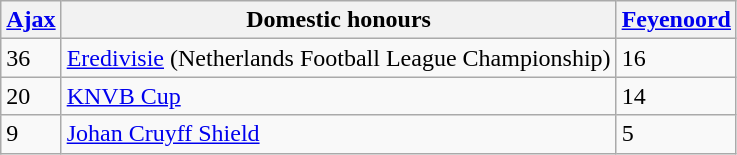<table class="wikitable">
<tr>
<th><a href='#'>Ajax</a></th>
<th>Domestic honours</th>
<th><a href='#'>Feyenoord</a></th>
</tr>
<tr>
<td>36</td>
<td><a href='#'>Eredivisie</a> (Netherlands Football League Championship)</td>
<td>16</td>
</tr>
<tr>
<td>20</td>
<td><a href='#'>KNVB Cup</a></td>
<td>14</td>
</tr>
<tr>
<td>9</td>
<td><a href='#'>Johan Cruyff Shield</a></td>
<td>5</td>
</tr>
</table>
